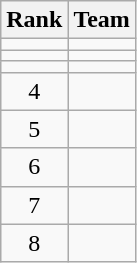<table class="wikitable">
<tr>
<th>Rank</th>
<th>Team</th>
</tr>
<tr>
<td align=center></td>
<td></td>
</tr>
<tr>
<td align=center></td>
<td></td>
</tr>
<tr>
<td align=center></td>
<td></td>
</tr>
<tr>
<td align=center>4</td>
<td></td>
</tr>
<tr>
<td align=center>5</td>
<td></td>
</tr>
<tr>
<td align=center>6</td>
<td></td>
</tr>
<tr>
<td align=center>7</td>
<td></td>
</tr>
<tr>
<td align=center>8</td>
<td></td>
</tr>
</table>
